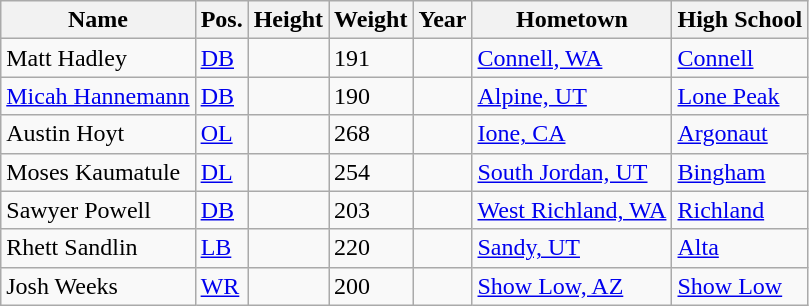<table class="wikitable sortable" border="1">
<tr>
<th>Name</th>
<th>Pos.</th>
<th>Height</th>
<th>Weight</th>
<th>Year</th>
<th>Hometown</th>
<th class="unsortable">High School</th>
</tr>
<tr>
<td>Matt Hadley</td>
<td><a href='#'>DB</a></td>
<td></td>
<td>191</td>
<td></td>
<td><a href='#'>Connell, WA</a></td>
<td><a href='#'>Connell</a></td>
</tr>
<tr>
<td><a href='#'>Micah Hannemann</a></td>
<td><a href='#'>DB</a></td>
<td></td>
<td>190</td>
<td></td>
<td><a href='#'>Alpine, UT</a></td>
<td><a href='#'>Lone Peak</a></td>
</tr>
<tr>
<td>Austin Hoyt</td>
<td><a href='#'>OL</a></td>
<td></td>
<td>268</td>
<td></td>
<td><a href='#'>Ione, CA</a></td>
<td><a href='#'>Argonaut</a></td>
</tr>
<tr>
<td>Moses Kaumatule</td>
<td><a href='#'>DL</a></td>
<td></td>
<td>254</td>
<td></td>
<td><a href='#'>South Jordan, UT</a></td>
<td><a href='#'>Bingham</a></td>
</tr>
<tr>
<td>Sawyer Powell</td>
<td><a href='#'>DB</a></td>
<td></td>
<td>203</td>
<td></td>
<td><a href='#'>West Richland, WA</a></td>
<td><a href='#'>Richland</a></td>
</tr>
<tr>
<td>Rhett Sandlin</td>
<td><a href='#'>LB</a></td>
<td></td>
<td>220</td>
<td></td>
<td><a href='#'>Sandy, UT</a></td>
<td><a href='#'>Alta</a></td>
</tr>
<tr>
<td>Josh Weeks</td>
<td><a href='#'>WR</a></td>
<td></td>
<td>200</td>
<td></td>
<td><a href='#'>Show Low, AZ</a></td>
<td><a href='#'>Show Low</a></td>
</tr>
</table>
